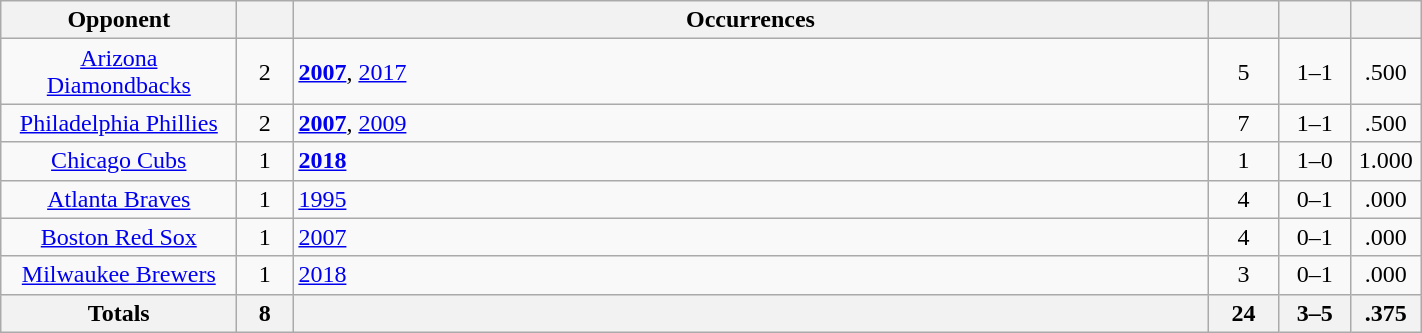<table class="wikitable sortable" style="text-align: center; width: 75%;">
<tr>
<th width="150">Opponent</th>
<th width="30"></th>
<th>Occurrences</th>
<th width="40"></th>
<th width="40"></th>
<th width="40"></th>
</tr>
<tr>
<td><a href='#'>Arizona Diamondbacks</a></td>
<td>2</td>
<td align=left><strong><a href='#'>2007</a></strong>, <a href='#'>2017</a></td>
<td>5</td>
<td>1–1</td>
<td>.500</td>
</tr>
<tr>
<td><a href='#'>Philadelphia Phillies</a></td>
<td>2</td>
<td align=left><strong><a href='#'>2007</a></strong>, <a href='#'>2009</a></td>
<td>7</td>
<td>1–1</td>
<td>.500</td>
</tr>
<tr>
<td><a href='#'>Chicago Cubs</a></td>
<td>1</td>
<td align=left><strong><a href='#'>2018</a></strong></td>
<td>1</td>
<td>1–0</td>
<td>1.000</td>
</tr>
<tr>
<td><a href='#'>Atlanta Braves</a></td>
<td>1</td>
<td align=left><a href='#'>1995</a></td>
<td>4</td>
<td>0–1</td>
<td>.000</td>
</tr>
<tr>
<td><a href='#'>Boston Red Sox</a></td>
<td>1</td>
<td align=left><a href='#'>2007</a></td>
<td>4</td>
<td>0–1</td>
<td>.000</td>
</tr>
<tr>
<td><a href='#'>Milwaukee Brewers</a></td>
<td>1</td>
<td align=left><a href='#'>2018</a></td>
<td>3</td>
<td>0–1</td>
<td>.000</td>
</tr>
<tr>
<th width="150">Totals</th>
<th width="30">8</th>
<th></th>
<th width="40">24</th>
<th width="40">3–5</th>
<th width="40">.375</th>
</tr>
</table>
